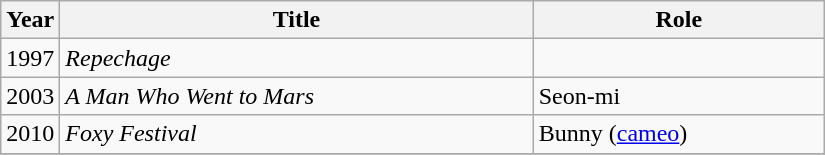<table class="wikitable" style="width:550px">
<tr>
<th width=10>Year</th>
<th>Title</th>
<th>Role</th>
</tr>
<tr>
<td>1997</td>
<td><em>Repechage</em></td>
<td></td>
</tr>
<tr>
<td>2003</td>
<td><em>A Man Who Went to Mars</em></td>
<td>Seon-mi</td>
</tr>
<tr>
<td>2010</td>
<td><em>Foxy Festival</em></td>
<td>Bunny (<a href='#'>cameo</a>)</td>
</tr>
<tr>
</tr>
</table>
